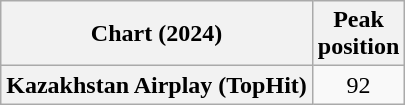<table class="wikitable plainrowheaders" style="text-align:center">
<tr>
<th scope="col">Chart (2024)</th>
<th scope="col">Peak<br>position</th>
</tr>
<tr>
<th scope="row">Kazakhstan Airplay (TopHit)</th>
<td>92</td>
</tr>
</table>
